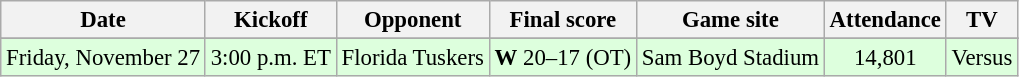<table class="wikitable" align="center" style="font-size: 95%;">
<tr>
<th>Date</th>
<th>Kickoff</th>
<th>Opponent</th>
<th>Final score</th>
<th>Game site</th>
<th>Attendance</th>
<th>TV</th>
</tr>
<tr>
</tr>
<tr bgcolor="#ddffdd" align="center">
<td>Friday, November 27</td>
<td>3:00 p.m. ET</td>
<td>Florida Tuskers</td>
<td><strong>W</strong> 20–17 (OT)</td>
<td>Sam Boyd Stadium</td>
<td>14,801</td>
<td>Versus</td>
</tr>
</table>
